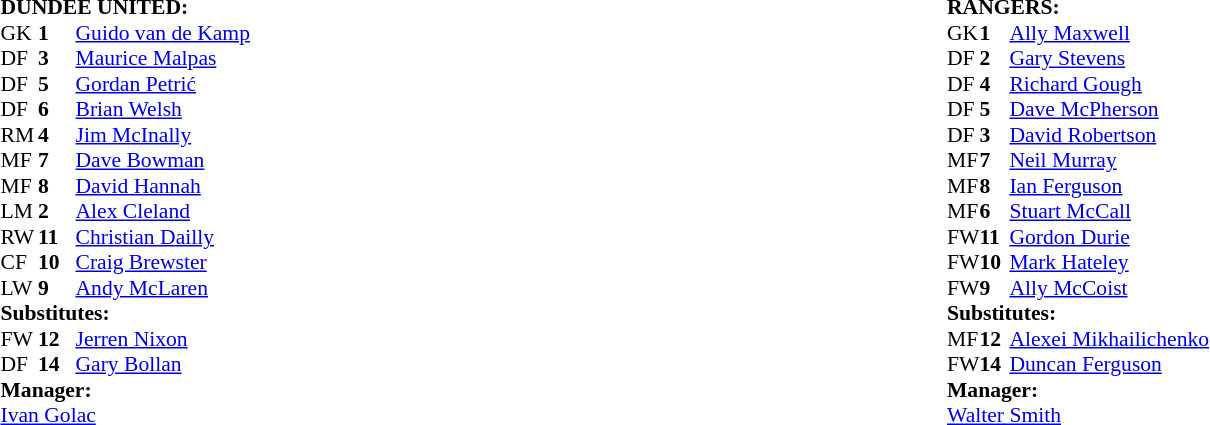<table width="100%">
<tr>
<td valign="top" width="50%"><br><table style="font-size: 90%" cellspacing="0" cellpadding="0">
<tr>
<td colspan="4"><strong>DUNDEE UNITED:</strong></td>
</tr>
<tr>
<th width="25"></th>
<th width="25"></th>
</tr>
<tr>
<td>GK</td>
<td><strong>1</strong></td>
<td> <a href='#'>Guido van de Kamp</a></td>
</tr>
<tr>
<td>DF</td>
<td><strong>3</strong></td>
<td> <a href='#'>Maurice Malpas</a></td>
</tr>
<tr>
<td>DF</td>
<td><strong>5</strong></td>
<td> <a href='#'>Gordan Petrić</a></td>
</tr>
<tr>
<td>DF</td>
<td><strong>6</strong></td>
<td> <a href='#'>Brian Welsh</a></td>
</tr>
<tr>
<td>RM</td>
<td><strong>4</strong></td>
<td> <a href='#'>Jim McInally</a></td>
</tr>
<tr>
<td>MF</td>
<td><strong>7</strong></td>
<td> <a href='#'>Dave Bowman</a></td>
</tr>
<tr>
<td>MF</td>
<td><strong>8</strong></td>
<td> <a href='#'>David Hannah</a></td>
</tr>
<tr>
<td>LM</td>
<td><strong>2</strong></td>
<td> <a href='#'>Alex Cleland</a></td>
</tr>
<tr>
<td>RW</td>
<td><strong>11</strong></td>
<td> <a href='#'>Christian Dailly</a></td>
</tr>
<tr>
<td>CF</td>
<td><strong>10</strong></td>
<td> <a href='#'>Craig Brewster</a></td>
</tr>
<tr>
<td>LW</td>
<td><strong>9</strong></td>
<td> <a href='#'>Andy McLaren</a></td>
<td></td>
<td></td>
</tr>
<tr>
<td colspan=4><strong>Substitutes:</strong></td>
</tr>
<tr>
<td>FW</td>
<td><strong>12</strong></td>
<td> <a href='#'>Jerren Nixon</a></td>
<td></td>
<td></td>
</tr>
<tr>
<td>DF</td>
<td><strong>14</strong></td>
<td> <a href='#'>Gary Bollan</a></td>
</tr>
<tr>
<td colspan=4><strong>Manager:</strong></td>
</tr>
<tr>
<td colspan="4"> <a href='#'>Ivan Golac</a></td>
</tr>
</table>
</td>
<td valign="top" width="50%"><br><table style="font-size: 90%" cellspacing="0" cellpadding="0">
<tr>
<td colspan="4"><strong>RANGERS:</strong></td>
</tr>
<tr>
<th width="20"></th>
<th width="20"></th>
</tr>
<tr>
<td>GK</td>
<td><strong>1</strong></td>
<td> <a href='#'>Ally Maxwell</a></td>
</tr>
<tr>
<td>DF</td>
<td><strong>2</strong></td>
<td> <a href='#'>Gary Stevens</a></td>
<td></td>
<td></td>
</tr>
<tr>
<td>DF</td>
<td><strong>4</strong></td>
<td> <a href='#'>Richard Gough</a></td>
</tr>
<tr>
<td>DF</td>
<td><strong>5</strong></td>
<td> <a href='#'>Dave McPherson</a></td>
</tr>
<tr>
<td>DF</td>
<td><strong>3</strong></td>
<td> <a href='#'>David Robertson</a></td>
</tr>
<tr>
<td>MF</td>
<td><strong>7</strong></td>
<td> <a href='#'>Neil Murray</a></td>
</tr>
<tr>
<td>MF</td>
<td><strong>8</strong></td>
<td> <a href='#'>Ian Ferguson</a></td>
</tr>
<tr>
<td>MF</td>
<td><strong>6</strong></td>
<td> <a href='#'>Stuart McCall</a></td>
</tr>
<tr>
<td>FW</td>
<td><strong>11</strong></td>
<td> <a href='#'>Gordon Durie</a></td>
</tr>
<tr>
<td>FW</td>
<td><strong>10</strong></td>
<td> <a href='#'>Mark Hateley</a></td>
</tr>
<tr>
<td>FW</td>
<td><strong>9</strong></td>
<td> <a href='#'>Ally McCoist</a></td>
<td></td>
<td></td>
</tr>
<tr>
<td colspan=4><strong>Substitutes:</strong></td>
</tr>
<tr>
<td>MF</td>
<td><strong>12</strong></td>
<td> <a href='#'>Alexei Mikhailichenko</a></td>
<td></td>
<td></td>
</tr>
<tr>
<td>FW</td>
<td><strong>14</strong></td>
<td> <a href='#'>Duncan Ferguson</a></td>
<td></td>
<td></td>
</tr>
<tr>
<td colspan=4><strong>Manager:</strong></td>
</tr>
<tr>
<td colspan="4"> <a href='#'>Walter Smith</a></td>
</tr>
</table>
</td>
</tr>
</table>
